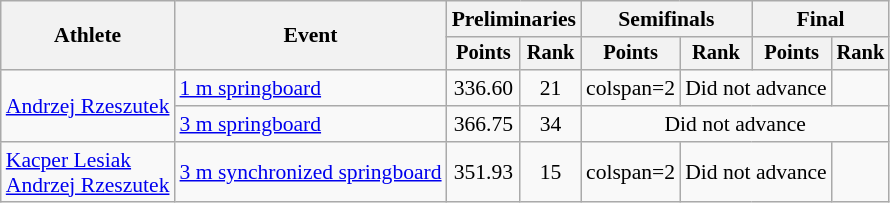<table class=wikitable style="font-size:90%;">
<tr>
<th rowspan="2">Athlete</th>
<th rowspan="2">Event</th>
<th colspan="2">Preliminaries</th>
<th colspan="2">Semifinals</th>
<th colspan="2">Final</th>
</tr>
<tr style="font-size:95%">
<th>Points</th>
<th>Rank</th>
<th>Points</th>
<th>Rank</th>
<th>Points</th>
<th>Rank</th>
</tr>
<tr align=center>
<td align=left rowspan=2><a href='#'>Andrzej Rzeszutek</a></td>
<td align=left><a href='#'>1 m springboard</a></td>
<td>336.60</td>
<td>21</td>
<td>colspan=2 </td>
<td colspan=2>Did not advance</td>
</tr>
<tr align=center>
<td align=left><a href='#'>3 m springboard</a></td>
<td>366.75</td>
<td>34</td>
<td colspan=4>Did not advance</td>
</tr>
<tr align=center>
<td align=left><a href='#'>Kacper Lesiak</a><br><a href='#'>Andrzej Rzeszutek</a></td>
<td align=left><a href='#'>3 m synchronized springboard</a></td>
<td>351.93</td>
<td>15</td>
<td>colspan=2 </td>
<td colspan=2>Did not advance</td>
</tr>
</table>
